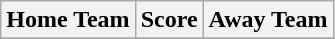<table class="wikitable" style="text-align: center">
<tr>
<th>Home Team</th>
<th>Score</th>
<th>Away Team</th>
</tr>
<tr>
</tr>
</table>
